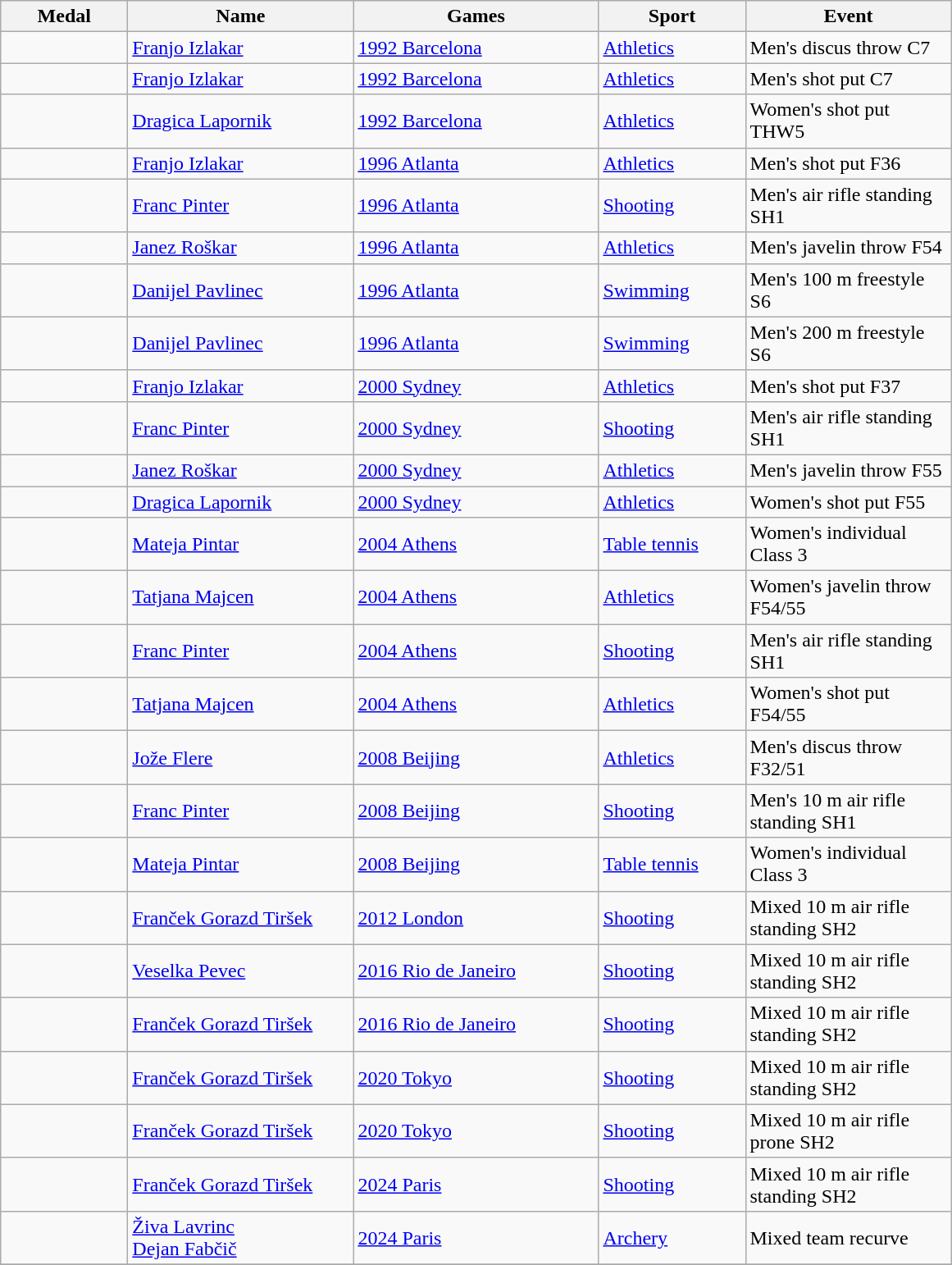<table class="wikitable sortable">
<tr>
<th style="width:6em">Medal</th>
<th style="width:11em">Name</th>
<th style="width:12em">Games</th>
<th style="width:7em">Sport</th>
<th style="width:10em">Event</th>
</tr>
<tr>
<td></td>
<td><a href='#'>Franjo Izlakar</a></td>
<td> <a href='#'>1992 Barcelona</a></td>
<td><a href='#'>Athletics</a></td>
<td>Men's discus throw C7</td>
</tr>
<tr>
<td></td>
<td><a href='#'>Franjo Izlakar</a></td>
<td> <a href='#'>1992 Barcelona</a></td>
<td><a href='#'>Athletics</a></td>
<td>Men's shot put C7</td>
</tr>
<tr>
<td></td>
<td><a href='#'>Dragica Lapornik</a></td>
<td> <a href='#'>1992 Barcelona</a></td>
<td><a href='#'>Athletics</a></td>
<td>Women's shot put THW5</td>
</tr>
<tr>
<td></td>
<td><a href='#'>Franjo Izlakar</a></td>
<td> <a href='#'>1996 Atlanta</a></td>
<td><a href='#'>Athletics</a></td>
<td>Men's shot put F36</td>
</tr>
<tr>
<td></td>
<td><a href='#'>Franc Pinter</a></td>
<td> <a href='#'>1996 Atlanta</a></td>
<td><a href='#'>Shooting</a></td>
<td>Men's air rifle standing SH1</td>
</tr>
<tr>
<td></td>
<td><a href='#'>Janez Roškar</a></td>
<td> <a href='#'>1996 Atlanta</a></td>
<td><a href='#'>Athletics</a></td>
<td>Men's javelin throw F54</td>
</tr>
<tr>
<td></td>
<td><a href='#'>Danijel Pavlinec</a></td>
<td> <a href='#'>1996 Atlanta</a></td>
<td><a href='#'>Swimming</a></td>
<td>Men's 100 m freestyle S6</td>
</tr>
<tr>
<td></td>
<td><a href='#'>Danijel Pavlinec</a></td>
<td> <a href='#'>1996 Atlanta</a></td>
<td><a href='#'>Swimming</a></td>
<td>Men's 200 m freestyle S6</td>
</tr>
<tr>
<td></td>
<td><a href='#'>Franjo Izlakar</a></td>
<td> <a href='#'>2000 Sydney</a></td>
<td><a href='#'>Athletics</a></td>
<td>Men's shot put F37</td>
</tr>
<tr>
<td></td>
<td><a href='#'>Franc Pinter</a></td>
<td> <a href='#'>2000 Sydney</a></td>
<td><a href='#'>Shooting</a></td>
<td>Men's air rifle standing SH1</td>
</tr>
<tr>
<td></td>
<td><a href='#'>Janez Roškar</a></td>
<td> <a href='#'>2000 Sydney</a></td>
<td><a href='#'>Athletics</a></td>
<td>Men's javelin throw F55</td>
</tr>
<tr>
<td></td>
<td><a href='#'>Dragica Lapornik</a></td>
<td> <a href='#'>2000 Sydney</a></td>
<td><a href='#'>Athletics</a></td>
<td>Women's shot put F55</td>
</tr>
<tr>
<td></td>
<td><a href='#'>Mateja Pintar</a></td>
<td> <a href='#'>2004 Athens</a></td>
<td><a href='#'>Table tennis</a></td>
<td>Women's individual Class 3</td>
</tr>
<tr>
<td></td>
<td><a href='#'>Tatjana Majcen</a></td>
<td> <a href='#'>2004 Athens</a></td>
<td><a href='#'>Athletics</a></td>
<td>Women's javelin throw F54/55</td>
</tr>
<tr>
<td></td>
<td><a href='#'>Franc Pinter</a></td>
<td> <a href='#'>2004 Athens</a></td>
<td><a href='#'>Shooting</a></td>
<td>Men's air rifle standing SH1</td>
</tr>
<tr>
<td></td>
<td><a href='#'>Tatjana Majcen</a></td>
<td> <a href='#'>2004 Athens</a></td>
<td><a href='#'>Athletics</a></td>
<td>Women's shot put F54/55</td>
</tr>
<tr>
<td></td>
<td><a href='#'>Jože Flere</a></td>
<td> <a href='#'>2008 Beijing</a></td>
<td><a href='#'>Athletics</a></td>
<td>Men's discus throw F32/51</td>
</tr>
<tr>
<td></td>
<td><a href='#'>Franc Pinter</a></td>
<td> <a href='#'>2008 Beijing</a></td>
<td><a href='#'>Shooting</a></td>
<td>Men's 10 m air rifle standing SH1</td>
</tr>
<tr>
<td></td>
<td><a href='#'>Mateja Pintar</a></td>
<td> <a href='#'>2008 Beijing</a></td>
<td><a href='#'>Table tennis</a></td>
<td>Women's individual Class 3</td>
</tr>
<tr>
<td></td>
<td><a href='#'>Franček Gorazd Tiršek</a></td>
<td> <a href='#'>2012 London</a></td>
<td><a href='#'>Shooting</a></td>
<td>Mixed 10 m air rifle standing SH2</td>
</tr>
<tr>
<td></td>
<td><a href='#'>Veselka Pevec</a></td>
<td> <a href='#'>2016 Rio de Janeiro</a></td>
<td><a href='#'>Shooting</a></td>
<td>Mixed 10 m air rifle standing SH2</td>
</tr>
<tr>
<td></td>
<td><a href='#'>Franček Gorazd Tiršek</a></td>
<td> <a href='#'>2016 Rio de Janeiro</a></td>
<td><a href='#'>Shooting</a></td>
<td>Mixed 10 m air rifle standing SH2</td>
</tr>
<tr>
<td></td>
<td><a href='#'>Franček Gorazd Tiršek</a></td>
<td> <a href='#'>2020 Tokyo</a></td>
<td><a href='#'>Shooting</a></td>
<td>Mixed 10 m air rifle standing SH2</td>
</tr>
<tr>
<td></td>
<td><a href='#'>Franček Gorazd Tiršek</a></td>
<td> <a href='#'>2020 Tokyo</a></td>
<td><a href='#'>Shooting</a></td>
<td>Mixed 10 m air rifle prone SH2</td>
</tr>
<tr>
<td></td>
<td><a href='#'>Franček Gorazd Tiršek</a></td>
<td> <a href='#'>2024 Paris</a></td>
<td><a href='#'>Shooting</a></td>
<td>Mixed 10 m air rifle standing SH2</td>
</tr>
<tr>
<td></td>
<td><a href='#'>Živa Lavrinc</a><br><a href='#'>Dejan Fabčič</a></td>
<td> <a href='#'>2024 Paris</a></td>
<td><a href='#'>Archery</a></td>
<td>Mixed team recurve</td>
</tr>
<tr>
</tr>
</table>
